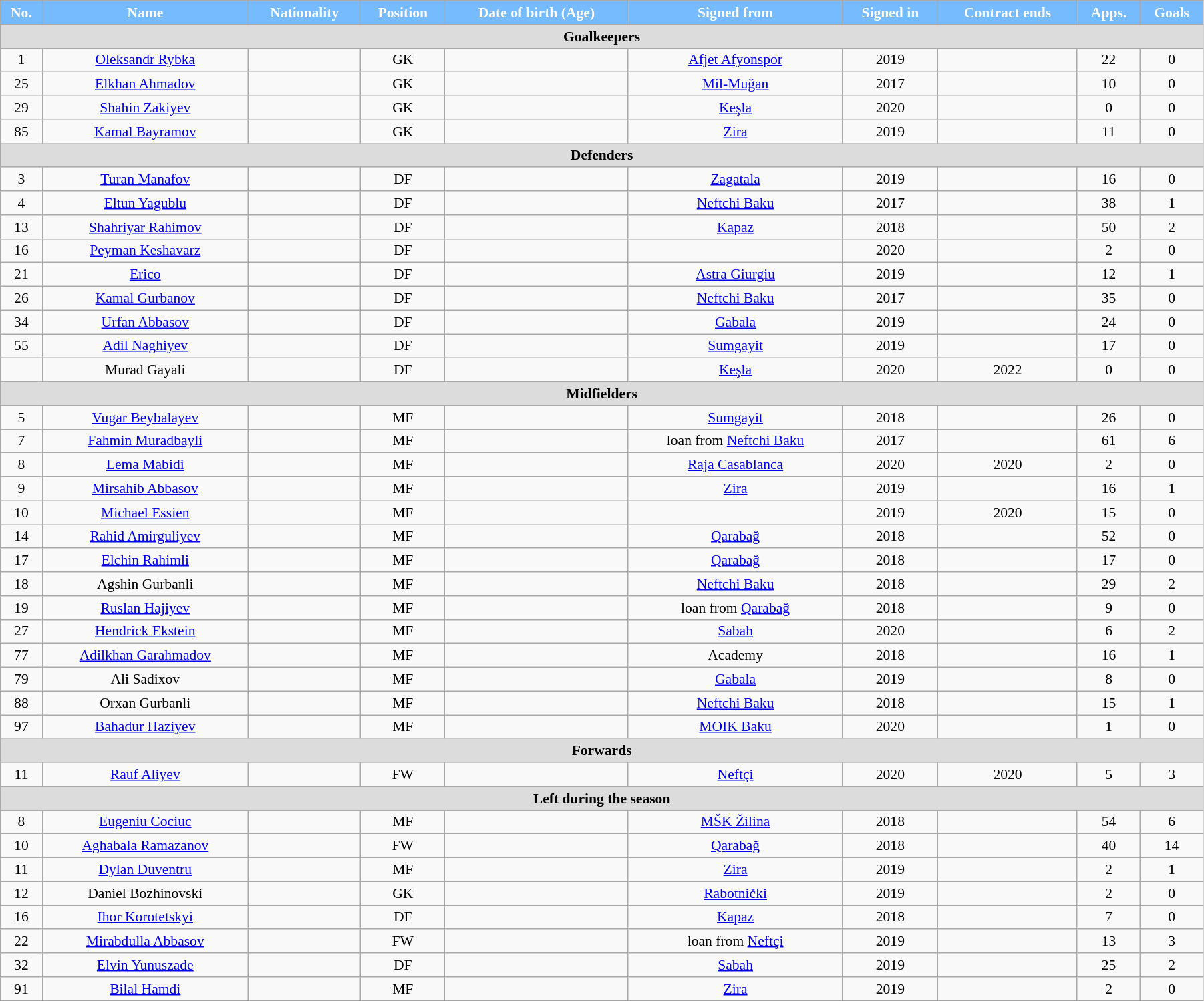<table class="wikitable"  style="text-align:center; font-size:90%; width:95%;">
<tr>
<th style="background:#77BBFF; color:#FFFFFF; text-align:center;">No.</th>
<th style="background:#77BBFF; color:#FFFFFF; text-align:center;">Name</th>
<th style="background:#77BBFF; color:#FFFFFF; text-align:center;">Nationality</th>
<th style="background:#77BBFF; color:#FFFFFF; text-align:center;">Position</th>
<th style="background:#77BBFF; color:#FFFFFF; text-align:center;">Date of birth (Age)</th>
<th style="background:#77BBFF; color:#FFFFFF; text-align:center;">Signed from</th>
<th style="background:#77BBFF; color:#FFFFFF; text-align:center;">Signed in</th>
<th style="background:#77BBFF; color:#FFFFFF; text-align:center;">Contract ends</th>
<th style="background:#77BBFF; color:#FFFFFF; text-align:center;">Apps.</th>
<th style="background:#77BBFF; color:#FFFFFF; text-align:center;">Goals</th>
</tr>
<tr>
<th colspan="11"  style="background:#dcdcdc; text-align:center;">Goalkeepers</th>
</tr>
<tr>
<td>1</td>
<td><a href='#'>Oleksandr Rybka</a></td>
<td></td>
<td>GK</td>
<td></td>
<td><a href='#'>Afjet Afyonspor</a></td>
<td>2019</td>
<td></td>
<td>22</td>
<td>0</td>
</tr>
<tr>
<td>25</td>
<td><a href='#'>Elkhan Ahmadov</a></td>
<td></td>
<td>GK</td>
<td></td>
<td><a href='#'>Mil-Muğan</a></td>
<td>2017</td>
<td></td>
<td>10</td>
<td>0</td>
</tr>
<tr>
<td>29</td>
<td><a href='#'>Shahin Zakiyev</a></td>
<td></td>
<td>GK</td>
<td></td>
<td><a href='#'>Keşla</a></td>
<td>2020</td>
<td></td>
<td>0</td>
<td>0</td>
</tr>
<tr>
<td>85</td>
<td><a href='#'>Kamal Bayramov</a></td>
<td></td>
<td>GK</td>
<td></td>
<td><a href='#'>Zira</a></td>
<td>2019</td>
<td></td>
<td>11</td>
<td>0</td>
</tr>
<tr>
<th colspan="11"  style="background:#dcdcdc; text-align:center;">Defenders</th>
</tr>
<tr>
<td>3</td>
<td><a href='#'>Turan Manafov</a></td>
<td></td>
<td>DF</td>
<td></td>
<td><a href='#'>Zagatala</a></td>
<td>2019</td>
<td></td>
<td>16</td>
<td>0</td>
</tr>
<tr>
<td>4</td>
<td><a href='#'>Eltun Yagublu</a></td>
<td></td>
<td>DF</td>
<td></td>
<td><a href='#'>Neftchi Baku</a></td>
<td>2017</td>
<td></td>
<td>38</td>
<td>1</td>
</tr>
<tr>
<td>13</td>
<td><a href='#'>Shahriyar Rahimov</a></td>
<td></td>
<td>DF</td>
<td></td>
<td><a href='#'>Kapaz</a></td>
<td>2018</td>
<td></td>
<td>50</td>
<td>2</td>
</tr>
<tr>
<td>16</td>
<td><a href='#'>Peyman Keshavarz</a></td>
<td></td>
<td>DF</td>
<td></td>
<td></td>
<td>2020</td>
<td></td>
<td>2</td>
<td>0</td>
</tr>
<tr>
<td>21</td>
<td><a href='#'>Erico</a></td>
<td></td>
<td>DF</td>
<td></td>
<td><a href='#'>Astra Giurgiu</a></td>
<td>2019</td>
<td></td>
<td>12</td>
<td>1</td>
</tr>
<tr>
<td>26</td>
<td><a href='#'>Kamal Gurbanov</a></td>
<td></td>
<td>DF</td>
<td></td>
<td><a href='#'>Neftchi Baku</a></td>
<td>2017</td>
<td></td>
<td>35</td>
<td>0</td>
</tr>
<tr>
<td>34</td>
<td><a href='#'>Urfan Abbasov</a></td>
<td></td>
<td>DF</td>
<td></td>
<td><a href='#'>Gabala</a></td>
<td>2019</td>
<td></td>
<td>24</td>
<td>0</td>
</tr>
<tr>
<td>55</td>
<td><a href='#'>Adil Naghiyev</a></td>
<td></td>
<td>DF</td>
<td></td>
<td><a href='#'>Sumgayit</a></td>
<td>2019</td>
<td></td>
<td>17</td>
<td>0</td>
</tr>
<tr>
<td></td>
<td>Murad Gayali</td>
<td></td>
<td>DF</td>
<td></td>
<td><a href='#'>Keşla</a></td>
<td>2020</td>
<td>2022</td>
<td>0</td>
<td>0</td>
</tr>
<tr>
<th colspan="11"  style="background:#dcdcdc; text-align:center;">Midfielders</th>
</tr>
<tr>
<td>5</td>
<td><a href='#'>Vugar Beybalayev</a></td>
<td></td>
<td>MF</td>
<td></td>
<td><a href='#'>Sumgayit</a></td>
<td>2018</td>
<td></td>
<td>26</td>
<td>0</td>
</tr>
<tr>
<td>7</td>
<td><a href='#'>Fahmin Muradbayli</a></td>
<td></td>
<td>MF</td>
<td></td>
<td>loan from <a href='#'>Neftchi Baku</a></td>
<td>2017</td>
<td></td>
<td>61</td>
<td>6</td>
</tr>
<tr>
<td>8</td>
<td><a href='#'>Lema Mabidi</a></td>
<td></td>
<td>MF</td>
<td></td>
<td><a href='#'>Raja Casablanca</a></td>
<td>2020</td>
<td>2020</td>
<td>2</td>
<td>0</td>
</tr>
<tr>
<td>9</td>
<td><a href='#'>Mirsahib Abbasov</a></td>
<td></td>
<td>MF</td>
<td></td>
<td><a href='#'>Zira</a></td>
<td>2019</td>
<td></td>
<td>16</td>
<td>1</td>
</tr>
<tr>
<td>10</td>
<td><a href='#'>Michael Essien</a></td>
<td></td>
<td>MF</td>
<td></td>
<td></td>
<td>2019</td>
<td>2020</td>
<td>15</td>
<td>0</td>
</tr>
<tr>
<td>14</td>
<td><a href='#'>Rahid Amirguliyev</a></td>
<td></td>
<td>MF</td>
<td></td>
<td><a href='#'>Qarabağ</a></td>
<td>2018</td>
<td></td>
<td>52</td>
<td>0</td>
</tr>
<tr>
<td>17</td>
<td><a href='#'>Elchin Rahimli</a></td>
<td></td>
<td>MF</td>
<td></td>
<td><a href='#'>Qarabağ</a></td>
<td>2018</td>
<td></td>
<td>17</td>
<td>0</td>
</tr>
<tr>
<td>18</td>
<td>Agshin Gurbanli</td>
<td></td>
<td>MF</td>
<td></td>
<td><a href='#'>Neftchi Baku</a></td>
<td>2018</td>
<td></td>
<td>29</td>
<td>2</td>
</tr>
<tr>
<td>19</td>
<td><a href='#'>Ruslan Hajiyev</a></td>
<td></td>
<td>MF</td>
<td></td>
<td>loan from <a href='#'>Qarabağ</a></td>
<td>2018</td>
<td></td>
<td>9</td>
<td>0</td>
</tr>
<tr>
<td>27</td>
<td><a href='#'>Hendrick Ekstein</a></td>
<td></td>
<td>MF</td>
<td></td>
<td><a href='#'>Sabah</a></td>
<td>2020</td>
<td></td>
<td>6</td>
<td>2</td>
</tr>
<tr>
<td>77</td>
<td><a href='#'>Adilkhan Garahmadov</a></td>
<td></td>
<td>MF</td>
<td></td>
<td>Academy</td>
<td>2018</td>
<td></td>
<td>16</td>
<td>1</td>
</tr>
<tr>
<td>79</td>
<td>Ali Sadixov</td>
<td></td>
<td>MF</td>
<td></td>
<td><a href='#'>Gabala</a></td>
<td>2019</td>
<td></td>
<td>8</td>
<td>0</td>
</tr>
<tr>
<td>88</td>
<td>Orxan Gurbanli</td>
<td></td>
<td>MF</td>
<td></td>
<td><a href='#'>Neftchi Baku</a></td>
<td>2018</td>
<td></td>
<td>15</td>
<td>1</td>
</tr>
<tr>
<td>97</td>
<td><a href='#'>Bahadur Haziyev</a></td>
<td></td>
<td>MF</td>
<td></td>
<td><a href='#'>MOIK Baku</a></td>
<td>2020</td>
<td></td>
<td>1</td>
<td>0</td>
</tr>
<tr>
<th colspan="11"  style="background:#dcdcdc; text-align:center;">Forwards</th>
</tr>
<tr>
<td>11</td>
<td><a href='#'>Rauf Aliyev</a></td>
<td></td>
<td>FW</td>
<td></td>
<td><a href='#'>Neftçi</a></td>
<td>2020</td>
<td>2020</td>
<td>5</td>
<td>3</td>
</tr>
<tr>
<th colspan="11"  style="background:#dcdcdc; text-align:center;">Left during the season</th>
</tr>
<tr>
<td>8</td>
<td><a href='#'>Eugeniu Cociuc</a></td>
<td></td>
<td>MF</td>
<td></td>
<td><a href='#'>MŠK Žilina</a></td>
<td>2018</td>
<td></td>
<td>54</td>
<td>6</td>
</tr>
<tr>
<td>10</td>
<td><a href='#'>Aghabala Ramazanov</a></td>
<td></td>
<td>FW</td>
<td></td>
<td><a href='#'>Qarabağ</a></td>
<td>2018</td>
<td></td>
<td>40</td>
<td>14</td>
</tr>
<tr>
<td>11</td>
<td><a href='#'>Dylan Duventru</a></td>
<td></td>
<td>MF</td>
<td></td>
<td><a href='#'>Zira</a></td>
<td>2019</td>
<td></td>
<td>2</td>
<td>1</td>
</tr>
<tr>
<td>12</td>
<td>Daniel Bozhinovski</td>
<td></td>
<td>GK</td>
<td></td>
<td><a href='#'>Rabotnički</a></td>
<td>2019</td>
<td></td>
<td>2</td>
<td>0</td>
</tr>
<tr>
<td>16</td>
<td><a href='#'>Ihor Korotetskyi</a></td>
<td></td>
<td>DF</td>
<td></td>
<td><a href='#'>Kapaz</a></td>
<td>2018</td>
<td></td>
<td>7</td>
<td>0</td>
</tr>
<tr>
<td>22</td>
<td><a href='#'>Mirabdulla Abbasov</a></td>
<td></td>
<td>FW</td>
<td></td>
<td>loan from <a href='#'>Neftçi</a></td>
<td>2019</td>
<td></td>
<td>13</td>
<td>3</td>
</tr>
<tr>
<td>32</td>
<td><a href='#'>Elvin Yunuszade</a></td>
<td></td>
<td>DF</td>
<td></td>
<td><a href='#'>Sabah</a></td>
<td>2019</td>
<td></td>
<td>25</td>
<td>2</td>
</tr>
<tr>
<td>91</td>
<td><a href='#'>Bilal Hamdi</a></td>
<td></td>
<td>MF</td>
<td></td>
<td><a href='#'>Zira</a></td>
<td>2019</td>
<td></td>
<td>2</td>
<td>0</td>
</tr>
</table>
